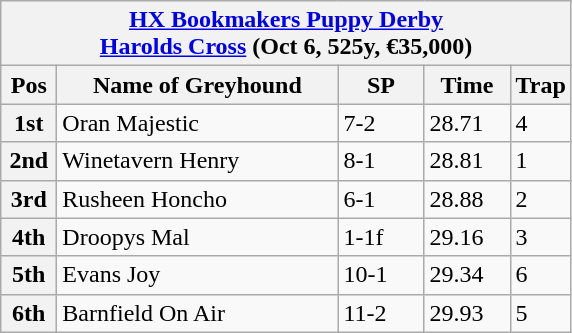<table class="wikitable">
<tr>
<th colspan="6"><a href='#'>HX Bookmakers Puppy Derby</a><br> <a href='#'>Harolds Cross</a> (Oct 6, 525y, €35,000)</th>
</tr>
<tr>
<th width=30>Pos</th>
<th width=180>Name of Greyhound</th>
<th width=50>SP</th>
<th width=50>Time</th>
<th width=30>Trap</th>
</tr>
<tr>
<th>1st</th>
<td>Oran Majestic </td>
<td>7-2</td>
<td>28.71</td>
<td>4</td>
</tr>
<tr>
<th>2nd</th>
<td>Winetavern Henry</td>
<td>8-1</td>
<td>28.81</td>
<td>1</td>
</tr>
<tr>
<th>3rd</th>
<td>Rusheen Honcho</td>
<td>6-1</td>
<td>28.88</td>
<td>2</td>
</tr>
<tr>
<th>4th</th>
<td>Droopys Mal</td>
<td>1-1f</td>
<td>29.16</td>
<td>3</td>
</tr>
<tr>
<th>5th</th>
<td>Evans Joy</td>
<td>10-1</td>
<td>29.34</td>
<td>6</td>
</tr>
<tr>
<th>6th</th>
<td>Barnfield On Air</td>
<td>11-2</td>
<td>29.93</td>
<td>5</td>
</tr>
</table>
